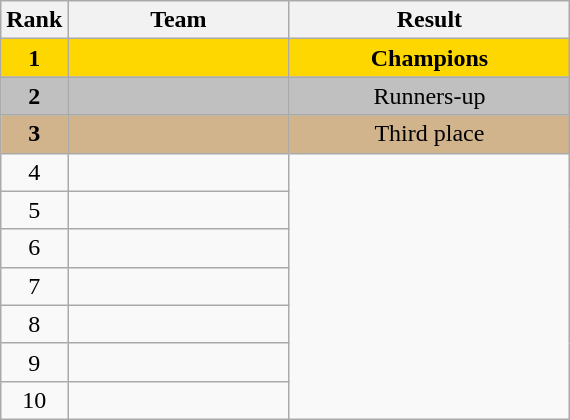<table class="wikitable" style="text-align:center">
<tr>
<th>Rank</th>
<th width=140>Team</th>
<th width=180>Result</th>
</tr>
<tr bgcolor="gold">
<td><strong>1</strong></td>
<td align="left"><strong></strong></td>
<td><strong>Champions</strong></td>
</tr>
<tr bgcolor="silver">
<td><strong>2</strong></td>
<td align="left"></td>
<td>Runners-up</td>
</tr>
<tr bgcolor="tan">
<td><strong>3</strong></td>
<td align="left"></td>
<td>Third place</td>
</tr>
<tr>
<td>4</td>
<td align="left"></td>
<td rowspan=9></td>
</tr>
<tr>
<td>5</td>
<td align="left"></td>
</tr>
<tr>
<td>6</td>
<td align="left"></td>
</tr>
<tr>
<td>7</td>
<td align="left"></td>
</tr>
<tr>
<td>8</td>
<td align="left"></td>
</tr>
<tr>
<td>9</td>
<td align="left"></td>
</tr>
<tr>
<td>10</td>
<td align="left"></td>
</tr>
</table>
